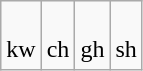<table class="wikitable" style="line-height: 1.2">
<tr align=center>
<td> <br>kw</td>
<td> <br>ch</td>
<td> <br>gh</td>
<td> <br>sh</td>
</tr>
</table>
